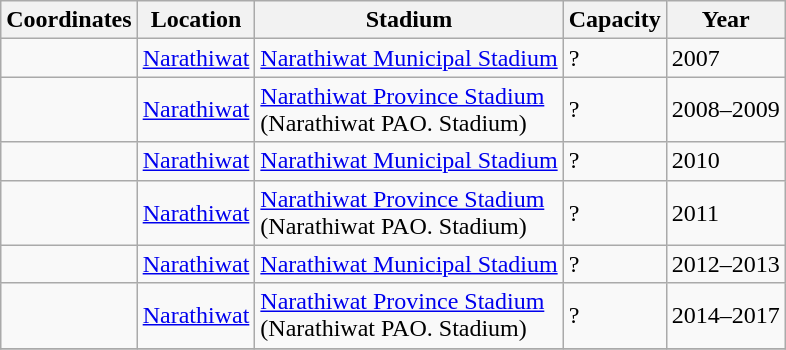<table class="wikitable sortable">
<tr>
<th>Coordinates</th>
<th>Location</th>
<th>Stadium</th>
<th>Capacity</th>
<th>Year</th>
</tr>
<tr>
<td></td>
<td><a href='#'>Narathiwat</a></td>
<td><a href='#'>Narathiwat Municipal Stadium</a></td>
<td>?</td>
<td>2007</td>
</tr>
<tr>
<td></td>
<td><a href='#'>Narathiwat</a></td>
<td><a href='#'>Narathiwat Province Stadium</a><br>(Narathiwat PAO. Stadium)</td>
<td>?</td>
<td>2008–2009</td>
</tr>
<tr>
<td></td>
<td><a href='#'>Narathiwat</a></td>
<td><a href='#'>Narathiwat Municipal Stadium</a></td>
<td>?</td>
<td>2010</td>
</tr>
<tr>
<td></td>
<td><a href='#'>Narathiwat</a></td>
<td><a href='#'>Narathiwat Province Stadium</a><br>(Narathiwat PAO. Stadium)</td>
<td>?</td>
<td>2011</td>
</tr>
<tr>
<td></td>
<td><a href='#'>Narathiwat</a></td>
<td><a href='#'>Narathiwat Municipal Stadium</a></td>
<td>?</td>
<td>2012–2013</td>
</tr>
<tr>
<td></td>
<td><a href='#'>Narathiwat</a></td>
<td><a href='#'>Narathiwat Province Stadium</a><br>(Narathiwat PAO. Stadium)</td>
<td>?</td>
<td>2014–2017</td>
</tr>
<tr>
</tr>
</table>
